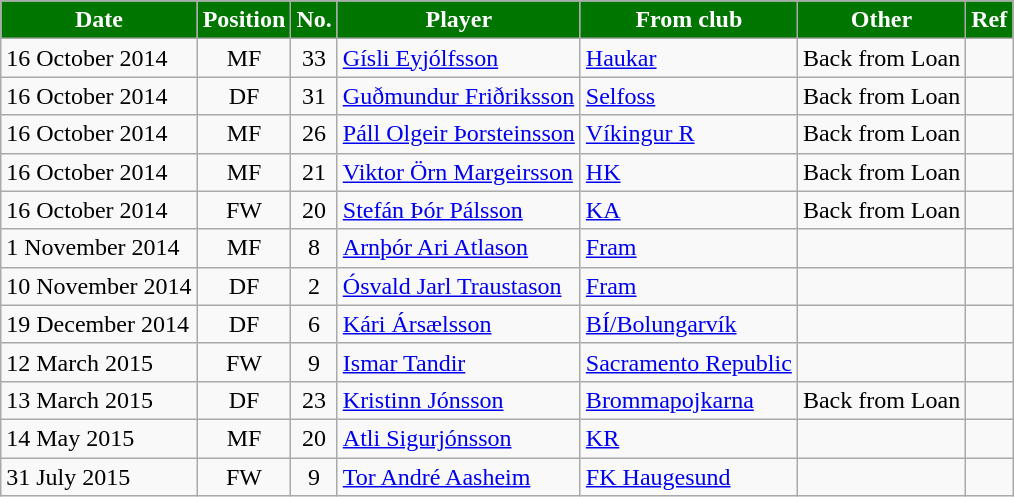<table class="wikitable sortable">
<tr>
<th style="background:#007500; color:white;"><strong>Date</strong></th>
<th style="background:#007500; color:white;"><strong>Position</strong></th>
<th style="background:#007500; color:white;"><strong>No.</strong></th>
<th style="background:#007500; color:white;"><strong>Player</strong></th>
<th style="background:#007500; color:white;"><strong>From club</strong></th>
<th style="background:#007500; color:white;"><strong>Other</strong></th>
<th style="background:#007500; color:white;"><strong>Ref</strong></th>
</tr>
<tr>
<td>16 October 2014</td>
<td style="text-align:center;">MF</td>
<td style="text-align:center;">33</td>
<td style="text-align:left;"> <a href='#'>Gísli Eyjólfsson</a></td>
<td style="text-align:left;"> <a href='#'>Haukar</a></td>
<td style="text-align:center;">Back from Loan</td>
<td></td>
</tr>
<tr>
<td>16 October 2014</td>
<td style="text-align:center;">DF</td>
<td style="text-align:center;">31</td>
<td style="text-align:left;"> <a href='#'>Guðmundur Friðriksson</a></td>
<td style="text-align:left;"> <a href='#'>Selfoss</a></td>
<td style="text-align:center;">Back from Loan</td>
<td></td>
</tr>
<tr>
<td>16 October 2014</td>
<td style="text-align:center;">MF</td>
<td style="text-align:center;">26</td>
<td style="text-align:left;"> <a href='#'>Páll Olgeir Þorsteinsson</a></td>
<td style="text-align:left;"> <a href='#'>Víkingur R</a></td>
<td style="text-align:center;">Back from Loan</td>
<td></td>
</tr>
<tr>
<td>16 October 2014</td>
<td style="text-align:center;">MF</td>
<td style="text-align:center;">21</td>
<td style="text-align:left;"> <a href='#'>Viktor Örn Margeirsson</a></td>
<td style="text-align:left;"> <a href='#'>HK</a></td>
<td style="text-align:center;">Back from Loan</td>
<td></td>
</tr>
<tr>
<td>16 October 2014</td>
<td style="text-align:center;">FW</td>
<td style="text-align:center;">20</td>
<td style="text-align:left;"> <a href='#'>Stefán Þór Pálsson</a></td>
<td style="text-align:left;"> <a href='#'>KA</a></td>
<td style="text-align:center;">Back from Loan</td>
<td></td>
</tr>
<tr>
<td>1 November 2014</td>
<td style="text-align:center;">MF</td>
<td style="text-align:center;">8</td>
<td style="text-align:left;"> <a href='#'>Arnþór Ari Atlason</a></td>
<td style="text-align:left;"> <a href='#'>Fram</a></td>
<td></td>
<td></td>
</tr>
<tr>
<td>10 November 2014</td>
<td style="text-align:center;">DF</td>
<td style="text-align:center;">2</td>
<td style="text-align:left;"> <a href='#'>Ósvald Jarl Traustason</a></td>
<td style="text-align:left;"> <a href='#'>Fram</a></td>
<td></td>
<td></td>
</tr>
<tr>
<td>19 December 2014</td>
<td style="text-align:center;">DF</td>
<td style="text-align:center;">6</td>
<td style="text-align:left;"> <a href='#'>Kári Ársælsson</a></td>
<td style="text-align:left;"> <a href='#'>BÍ/Bolungarvík</a></td>
<td></td>
<td></td>
</tr>
<tr>
<td>12 March 2015</td>
<td style="text-align:center;">FW</td>
<td style="text-align:center;">9</td>
<td style="text-align:left;"> <a href='#'>Ismar Tandir</a></td>
<td style="text-align:left;"> <a href='#'>Sacramento Republic</a></td>
<td></td>
<td></td>
</tr>
<tr>
<td>13 March 2015</td>
<td style="text-align:center;">DF</td>
<td style="text-align:center;">23</td>
<td style="text-align:left;"> <a href='#'>Kristinn Jónsson</a></td>
<td style="text-align:left;"> <a href='#'>Brommapojkarna</a></td>
<td style="text-align:center;">Back from Loan</td>
<td></td>
</tr>
<tr>
<td>14 May 2015</td>
<td style="text-align:center;">MF</td>
<td style="text-align:center;">20</td>
<td style="text-align:left;"> <a href='#'>Atli Sigurjónsson</a></td>
<td style="text-align:left;"> <a href='#'>KR</a></td>
<td style="text-align:center;"></td>
<td></td>
</tr>
<tr>
<td>31 July 2015</td>
<td style="text-align:center;">FW</td>
<td style="text-align:center;">9</td>
<td style="text-align:left;"> <a href='#'>Tor André Aasheim</a></td>
<td style="text-align:left;"> <a href='#'>FK Haugesund</a></td>
<td style="text-align:center;"></td>
<td></td>
</tr>
</table>
